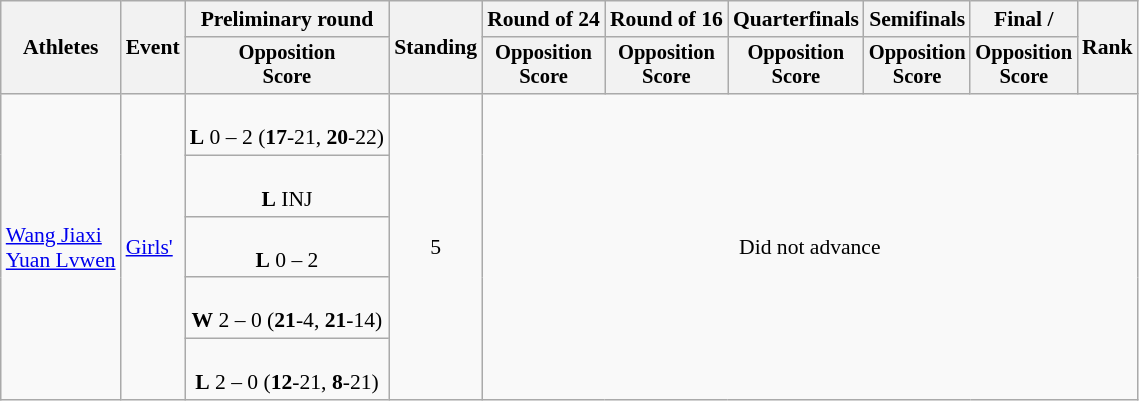<table class=wikitable style="font-size:90%">
<tr>
<th rowspan="2">Athletes</th>
<th rowspan="2">Event</th>
<th>Preliminary round</th>
<th rowspan="2">Standing</th>
<th>Round of 24</th>
<th>Round of 16</th>
<th>Quarterfinals</th>
<th>Semifinals</th>
<th>Final / </th>
<th rowspan=2>Rank</th>
</tr>
<tr style="font-size:95%">
<th>Opposition<br>Score</th>
<th>Opposition<br>Score</th>
<th>Opposition<br>Score</th>
<th>Opposition<br>Score</th>
<th>Opposition<br>Score</th>
<th>Opposition<br>Score</th>
</tr>
<tr align=center>
<td align=left rowspan=5><a href='#'>Wang Jiaxi</a><br><a href='#'>Yuan Lvwen</a></td>
<td align=left rowspan=5><a href='#'>Girls'</a></td>
<td><br> <strong>L</strong> 0 – 2 (<strong>17</strong>-21, <strong>20</strong>-22)</td>
<td rowspan=5>5</td>
<td rowspan=5 colspan=6>Did not advance</td>
</tr>
<tr align=center>
<td><br> <strong>L</strong> INJ</td>
</tr>
<tr align=center>
<td><br> <strong>L</strong> 0 – 2</td>
</tr>
<tr align=center>
<td><br> <strong>W</strong> 2 – 0 (<strong>21</strong>-4, <strong>21</strong>-14)</td>
</tr>
<tr align=center>
<td><br> <strong>L</strong> 2 – 0 (<strong>12</strong>-21, <strong>8</strong>-21)</td>
</tr>
</table>
